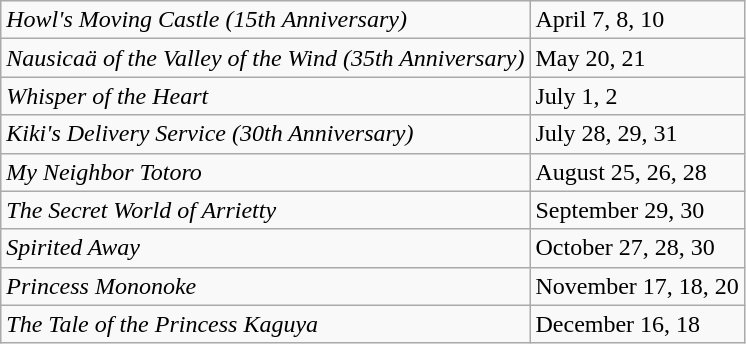<table class="wikitable sortable plainrowheaders">
<tr>
<td><em>Howl's Moving Castle (15th Anniversary)</em></td>
<td>April 7, 8, 10</td>
</tr>
<tr>
<td><em>Nausicaä of the Valley of the Wind (35th Anniversary)</em></td>
<td>May 20, 21</td>
</tr>
<tr>
<td><em>Whisper of the Heart</em></td>
<td>July 1, 2</td>
</tr>
<tr>
<td><em>Kiki's Delivery Service (30th Anniversary)</em></td>
<td>July 28, 29, 31</td>
</tr>
<tr>
<td><em>My Neighbor Totoro</em></td>
<td>August 25, 26, 28</td>
</tr>
<tr>
<td><em>The Secret World of Arrietty</em></td>
<td>September 29, 30</td>
</tr>
<tr>
<td><em>Spirited Away</em></td>
<td>October 27, 28, 30</td>
</tr>
<tr>
<td><em>Princess Mononoke</em></td>
<td>November 17, 18, 20</td>
</tr>
<tr>
<td><em>The Tale of the Princess Kaguya</em></td>
<td>December 16, 18</td>
</tr>
</table>
